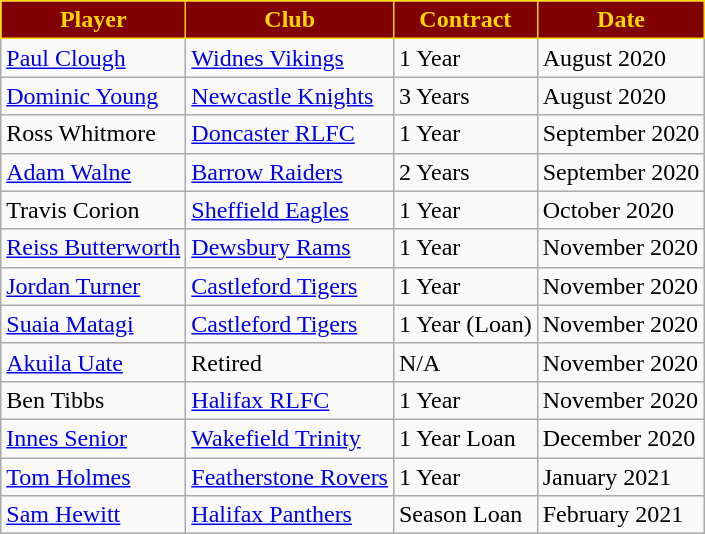<table class="wikitable">
<tr>
<th scope="col" style="background:#800000; color:gold; border:solid gold 1px">Player</th>
<th scope="col" style="background:#800000; color:gold; border:solid gold 1px">Club</th>
<th scope="col" style="background:#800000; color:gold; border:solid gold 1px">Contract</th>
<th scope="col" style="background:#800000; color:gold; border:solid gold 1px">Date</th>
</tr>
<tr>
<td> <a href='#'>Paul Clough</a></td>
<td><a href='#'>Widnes Vikings</a></td>
<td>1 Year</td>
<td>August 2020</td>
</tr>
<tr>
<td> <a href='#'>Dominic Young</a></td>
<td><a href='#'>Newcastle Knights</a></td>
<td>3 Years</td>
<td>August 2020</td>
</tr>
<tr>
<td>Ross Whitmore</td>
<td><a href='#'>Doncaster RLFC</a></td>
<td>1 Year</td>
<td>September 2020</td>
</tr>
<tr>
<td> <a href='#'>Adam Walne</a></td>
<td><a href='#'>Barrow Raiders</a></td>
<td>2 Years</td>
<td>September 2020</td>
</tr>
<tr>
<td>Travis Corion</td>
<td><a href='#'>Sheffield Eagles</a></td>
<td>1 Year</td>
<td>October 2020</td>
</tr>
<tr>
<td> <a href='#'>Reiss Butterworth</a></td>
<td><a href='#'>Dewsbury Rams</a></td>
<td>1 Year</td>
<td>November 2020</td>
</tr>
<tr>
<td> <a href='#'>Jordan Turner</a></td>
<td><a href='#'>Castleford Tigers</a></td>
<td>1 Year</td>
<td>November 2020</td>
</tr>
<tr>
<td> <a href='#'>Suaia Matagi</a></td>
<td><a href='#'>Castleford Tigers</a></td>
<td>1 Year (Loan)</td>
<td>November 2020</td>
</tr>
<tr>
<td> <a href='#'>Akuila Uate</a></td>
<td>Retired</td>
<td>N/A</td>
<td>November 2020</td>
</tr>
<tr>
<td>Ben Tibbs</td>
<td><a href='#'>Halifax RLFC</a></td>
<td>1 Year</td>
<td>November 2020</td>
</tr>
<tr>
<td> <a href='#'>Innes Senior</a></td>
<td><a href='#'>Wakefield Trinity</a></td>
<td>1 Year Loan</td>
<td>December 2020</td>
</tr>
<tr>
<td> <a href='#'>Tom Holmes</a></td>
<td><a href='#'>Featherstone Rovers</a></td>
<td>1 Year</td>
<td>January 2021</td>
</tr>
<tr>
<td> <a href='#'>Sam Hewitt</a></td>
<td><a href='#'>Halifax Panthers</a></td>
<td>Season Loan</td>
<td>February 2021</td>
</tr>
</table>
